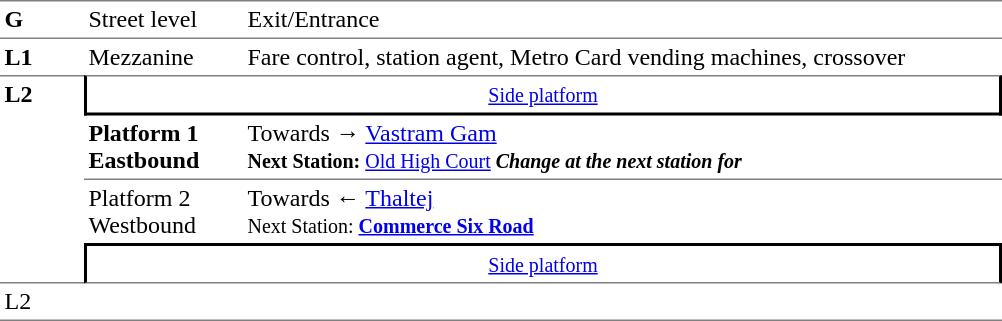<table table border=0 cellspacing=0 cellpadding=3>
<tr>
<td style="border-bottom:solid 1px gray;border-top:solid 1px gray;" width=50 valign=top><strong>G</strong></td>
<td style="border-top:solid 1px gray;border-bottom:solid 1px gray;" width=100 valign=top>Street level</td>
<td style="border-top:solid 1px gray;border-bottom:solid 1px gray;" width=500 valign=top>Exit/Entrance</td>
</tr>
<tr>
<td valign=top><strong>L1</strong></td>
<td valign=top>Mezzanine</td>
<td valign=top>Fare control, station agent, Metro Card vending machines, crossover<br></td>
</tr>
<tr>
<td style="border-top:solid 1px gray;border-bottom:solid 1px gray;" width=50 rowspan=4 valign=top><strong>L2</strong></td>
<td style="border-top:solid 1px gray;border-right:solid 2px black;border-left:solid 2px black;border-bottom:solid 2px black;text-align:center;" colspan=2><small><a href='#'>Side platform</a></small></td>
</tr>
<tr>
<td style="border-bottom:solid 1px gray;" width=100><span><strong>Platform 1</strong><br><strong>Eastbound</strong></span></td>
<td style="border-bottom:solid 1px gray;" width=500>Towards → <a href='#'>Vastram Gam</a><br><small><strong>Next Station:</strong> <a href='#'>Old High Court</a> <strong><em>Change at the next station for <strong><em></small></td>
</tr>
<tr>
<td><span></strong>Platform 2<strong><br></strong>Westbound<strong></span></td>
<td>Towards ← <a href='#'>Thaltej</a><br><small></strong>Next Station:<strong> <a href='#'>Commerce Six Road</a></small></td>
</tr>
<tr>
<td style="border-top:solid 2px black;border-right:solid 2px black;border-left:solid 2px black;border-bottom:solid 1px gray;" colspan=2  align=center><small><a href='#'>Side platform</a></small></td>
</tr>
<tr>
<td style="border-bottom:solid 1px gray;" width=50 rowspan=2 valign=top></strong>L2<strong></td>
<td style="border-bottom:solid 1px gray;" width=100></td>
<td style="border-bottom:solid 1px gray;" width=500></td>
</tr>
<tr>
</tr>
</table>
